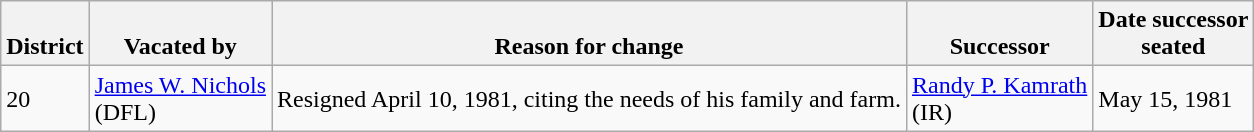<table class="wikitable sortable">
<tr style="vertical-align:bottom;">
<th>District</th>
<th>Vacated by</th>
<th>Reason for change</th>
<th>Successor</th>
<th>Date successor<br>seated</th>
</tr>
<tr>
<td>20</td>
<td nowrap ><a href='#'>James W. Nichols</a><br>(DFL)</td>
<td>Resigned April 10, 1981, citing the needs of his family and farm.</td>
<td nowrap ><a href='#'>Randy P. Kamrath</a><br>(IR)</td>
<td>May 15, 1981</td>
</tr>
</table>
